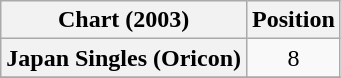<table class="wikitable plainrowheaders">
<tr>
<th>Chart (2003)</th>
<th>Position</th>
</tr>
<tr>
<th scope="row">Japan Singles (Oricon)</th>
<td style="text-align:center;">8</td>
</tr>
<tr>
</tr>
</table>
